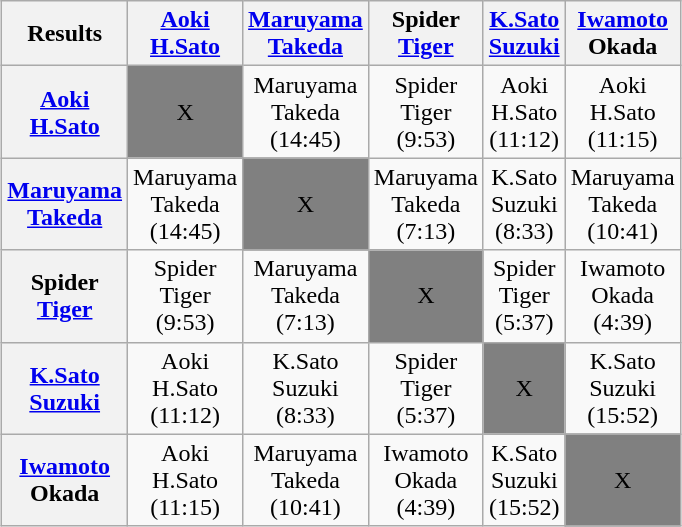<table class="wikitable" style="text-align:center; margin: 1em auto 1em auto">
<tr>
<th>Results</th>
<th><a href='#'>Aoki</a><br><a href='#'>H.Sato</a></th>
<th><a href='#'>Maruyama</a><br><a href='#'>Takeda</a></th>
<th>Spider<br><a href='#'>Tiger</a></th>
<th><a href='#'>K.Sato</a><br><a href='#'>Suzuki</a></th>
<th><a href='#'>Iwamoto</a><br>Okada</th>
</tr>
<tr>
<th><a href='#'>Aoki</a><br><a href='#'>H.Sato</a></th>
<td bgcolor=grey>X</td>
<td>Maruyama<br>Takeda<br>(14:45)</td>
<td>Spider<br>Tiger<br>(9:53)</td>
<td>Aoki<br>H.Sato<br>(11:12)</td>
<td>Aoki<br>H.Sato<br>(11:15)</td>
</tr>
<tr>
<th><a href='#'>Maruyama</a><br><a href='#'>Takeda</a></th>
<td>Maruyama<br>Takeda<br>(14:45)</td>
<td bgcolor=grey>X</td>
<td>Maruyama<br>Takeda<br>(7:13)</td>
<td>K.Sato<br>Suzuki<br>(8:33)</td>
<td>Maruyama<br>Takeda<br>(10:41)</td>
</tr>
<tr>
<th>Spider<br><a href='#'>Tiger</a></th>
<td>Spider<br>Tiger<br>(9:53)</td>
<td>Maruyama<br>Takeda<br>(7:13)</td>
<td bgcolor=grey>X</td>
<td>Spider<br>Tiger<br>(5:37)</td>
<td>Iwamoto<br>Okada<br>(4:39)</td>
</tr>
<tr>
<th><a href='#'>K.Sato</a><br><a href='#'>Suzuki</a></th>
<td>Aoki<br>H.Sato<br>(11:12)</td>
<td>K.Sato<br>Suzuki<br>(8:33)</td>
<td>Spider<br>Tiger<br>(5:37)</td>
<td bgcolor=grey>X</td>
<td>K.Sato<br>Suzuki<br>(15:52)</td>
</tr>
<tr>
<th><a href='#'>Iwamoto</a><br>Okada</th>
<td>Aoki<br>H.Sato<br>(11:15)</td>
<td>Maruyama<br>Takeda<br>(10:41)</td>
<td>Iwamoto<br>Okada<br>(4:39)</td>
<td>K.Sato<br>Suzuki<br>(15:52)</td>
<td bgcolor=grey>X</td>
</tr>
</table>
